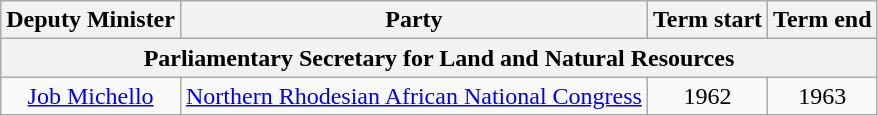<table class=wikitable style=text-align:center>
<tr>
<th>Deputy Minister</th>
<th>Party</th>
<th>Term start</th>
<th>Term end</th>
</tr>
<tr>
<th colspan=4>Parliamentary Secretary for Land and Natural Resources</th>
</tr>
<tr>
<td><a href='#'>Job Michello</a></td>
<td><a href='#'>Northern Rhodesian African National Congress</a></td>
<td>1962</td>
<td>1963</td>
</tr>
</table>
